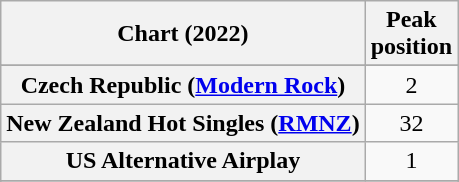<table class="wikitable plainrowheaders sortable" style="text-align:center">
<tr>
<th scope="col">Chart (2022)</th>
<th scope="col">Peak<br>position</th>
</tr>
<tr>
</tr>
<tr>
<th scope="row">Czech Republic (<a href='#'>Modern Rock</a>)</th>
<td>2</td>
</tr>
<tr>
<th scope="row">New Zealand Hot Singles (<a href='#'>RMNZ</a>)</th>
<td>32</td>
</tr>
<tr>
<th scope="row">US Alternative Airplay</th>
<td>1</td>
</tr>
<tr>
</tr>
<tr>
</tr>
</table>
